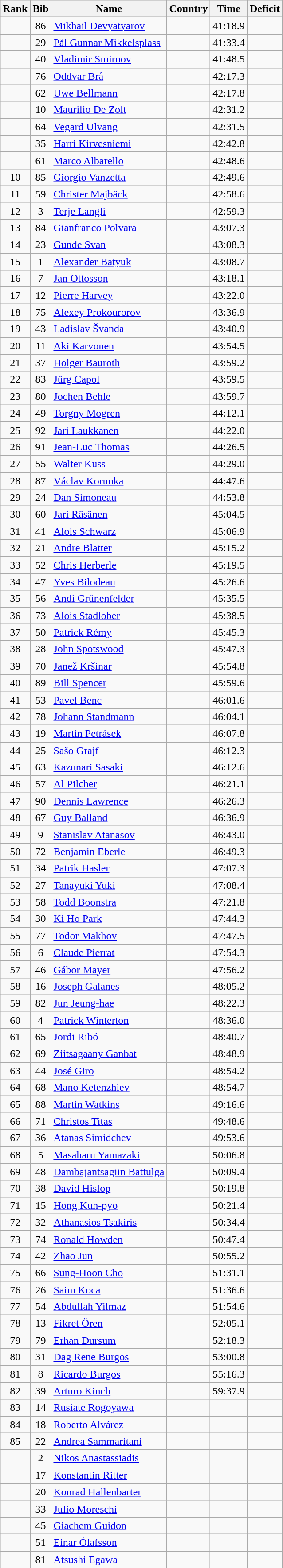<table class="wikitable sortable" style="text-align:center">
<tr>
<th>Rank</th>
<th>Bib</th>
<th>Name</th>
<th>Country</th>
<th>Time</th>
<th>Deficit</th>
</tr>
<tr>
<td></td>
<td>86</td>
<td align="left"><a href='#'>Mikhail Devyatyarov</a></td>
<td align="left"></td>
<td>41:18.9</td>
<td></td>
</tr>
<tr>
<td></td>
<td>29</td>
<td align="left"><a href='#'>Pål Gunnar Mikkelsplass</a></td>
<td align="left"></td>
<td>41:33.4</td>
<td align=right></td>
</tr>
<tr>
<td></td>
<td>40</td>
<td align="left"><a href='#'>Vladimir Smirnov</a></td>
<td align="left"></td>
<td>41:48.5</td>
<td align=right></td>
</tr>
<tr>
<td></td>
<td>76</td>
<td align="left"><a href='#'>Oddvar Brå</a></td>
<td align="left"></td>
<td>42:17.3</td>
<td align=right></td>
</tr>
<tr>
<td></td>
<td>62</td>
<td align="left"><a href='#'>Uwe Bellmann</a></td>
<td align="left"></td>
<td>42:17.8</td>
<td align=right></td>
</tr>
<tr>
<td></td>
<td>10</td>
<td align="left"><a href='#'>Maurilio De Zolt</a></td>
<td align="left"></td>
<td>42:31.2</td>
<td align=right></td>
</tr>
<tr>
<td></td>
<td>64</td>
<td align="left"><a href='#'>Vegard Ulvang</a></td>
<td align="left"></td>
<td>42:31.5</td>
<td align=right></td>
</tr>
<tr>
<td></td>
<td>35</td>
<td align="left"><a href='#'>Harri Kirvesniemi</a></td>
<td align="left"></td>
<td>42:42.8</td>
<td align=right></td>
</tr>
<tr>
<td></td>
<td>61</td>
<td align="left"><a href='#'>Marco Albarello</a></td>
<td align="left"></td>
<td>42:48.6</td>
<td align=right></td>
</tr>
<tr>
<td>10</td>
<td>85</td>
<td align="left"><a href='#'>Giorgio Vanzetta</a></td>
<td align="left"></td>
<td>42:49.6</td>
<td align=right></td>
</tr>
<tr>
<td>11</td>
<td>59</td>
<td align="left"><a href='#'>Christer Majbäck</a></td>
<td align="left"></td>
<td>42:58.6</td>
<td align=right></td>
</tr>
<tr>
<td>12</td>
<td>3</td>
<td align="left"><a href='#'>Terje Langli</a></td>
<td align="left"></td>
<td>42:59.3</td>
<td align=right></td>
</tr>
<tr>
<td>13</td>
<td>84</td>
<td align="left"><a href='#'>Gianfranco Polvara</a></td>
<td align="left"></td>
<td>43:07.3</td>
<td align=right></td>
</tr>
<tr>
<td>14</td>
<td>23</td>
<td align="left"><a href='#'>Gunde Svan</a></td>
<td align="left"></td>
<td>43:08.3</td>
<td align=right></td>
</tr>
<tr>
<td>15</td>
<td>1</td>
<td align="left"><a href='#'>Alexander Batyuk</a></td>
<td align="left"></td>
<td>43:08.7</td>
<td align=right></td>
</tr>
<tr>
<td>16</td>
<td>7</td>
<td align="left"><a href='#'>Jan Ottosson</a></td>
<td align="left"></td>
<td>43:18.1</td>
<td align=right></td>
</tr>
<tr>
<td>17</td>
<td>12</td>
<td align="left"><a href='#'>Pierre Harvey</a></td>
<td align="left"></td>
<td>43:22.0</td>
<td align=right></td>
</tr>
<tr>
<td>18</td>
<td>75</td>
<td align="left"><a href='#'>Alexey Prokourorov</a></td>
<td align="left"></td>
<td>43:36.9</td>
<td align=right></td>
</tr>
<tr>
<td>19</td>
<td>43</td>
<td align="left"><a href='#'>Ladislav Švanda</a></td>
<td align="left"></td>
<td>43:40.9</td>
<td align=right></td>
</tr>
<tr>
<td>20</td>
<td>11</td>
<td align="left"><a href='#'>Aki Karvonen</a></td>
<td align="left"></td>
<td>43:54.5</td>
<td align=right></td>
</tr>
<tr>
<td>21</td>
<td>37</td>
<td align="left"><a href='#'>Holger Bauroth</a></td>
<td align="left"></td>
<td>43:59.2</td>
<td align=right></td>
</tr>
<tr>
<td>22</td>
<td>83</td>
<td align="left"><a href='#'>Jürg Capol</a></td>
<td align="left"></td>
<td>43:59.5</td>
<td align=right></td>
</tr>
<tr>
<td>23</td>
<td>80</td>
<td align="left"><a href='#'>Jochen Behle</a></td>
<td align="left"></td>
<td>43:59.7</td>
<td align=right></td>
</tr>
<tr>
<td>24</td>
<td>49</td>
<td align="left"><a href='#'>Torgny Mogren</a></td>
<td align="left"></td>
<td>44:12.1</td>
<td align=right></td>
</tr>
<tr>
<td>25</td>
<td>92</td>
<td align="left"><a href='#'>Jari Laukkanen</a></td>
<td align="left"></td>
<td>44:22.0</td>
<td align=right></td>
</tr>
<tr>
<td>26</td>
<td>91</td>
<td align="left"><a href='#'>Jean-Luc Thomas</a></td>
<td align="left"></td>
<td>44:26.5</td>
<td align=right></td>
</tr>
<tr>
<td>27</td>
<td>55</td>
<td align="left"><a href='#'>Walter Kuss</a></td>
<td align="left"></td>
<td>44:29.0</td>
<td align=right></td>
</tr>
<tr>
<td>28</td>
<td>87</td>
<td align="left"><a href='#'>Václav Korunka</a></td>
<td align="left"></td>
<td>44:47.6</td>
<td align=right></td>
</tr>
<tr>
<td>29</td>
<td>24</td>
<td align="left"><a href='#'>Dan Simoneau</a></td>
<td align="left"></td>
<td>44:53.8</td>
<td align=right></td>
</tr>
<tr>
<td>30</td>
<td>60</td>
<td align="left"><a href='#'>Jari Räsänen</a></td>
<td align="left"></td>
<td>45:04.5</td>
<td align=right></td>
</tr>
<tr>
<td>31</td>
<td>41</td>
<td align="left"><a href='#'>Alois Schwarz</a></td>
<td align="left"></td>
<td>45:06.9</td>
<td align=right></td>
</tr>
<tr>
<td>32</td>
<td>21</td>
<td align="left"><a href='#'>Andre Blatter</a></td>
<td align="left"></td>
<td>45:15.2</td>
<td align=right></td>
</tr>
<tr>
<td>33</td>
<td>52</td>
<td align="left"><a href='#'>Chris Herberle</a></td>
<td align="left"></td>
<td>45:19.5</td>
<td align=right></td>
</tr>
<tr>
<td>34</td>
<td>47</td>
<td align="left"><a href='#'>Yves Bilodeau</a></td>
<td align="left"></td>
<td>45:26.6</td>
<td align=right></td>
</tr>
<tr>
<td>35</td>
<td>56</td>
<td align="left"><a href='#'>Andi Grünenfelder</a></td>
<td align="left"></td>
<td>45:35.5</td>
<td align=right></td>
</tr>
<tr>
<td>36</td>
<td>73</td>
<td align="left"><a href='#'>Alois Stadlober</a></td>
<td align="left"></td>
<td>45:38.5</td>
<td align=right></td>
</tr>
<tr>
<td>37</td>
<td>50</td>
<td align="left"><a href='#'>Patrick Rémy</a></td>
<td align="left"></td>
<td>45:45.3</td>
<td align=right></td>
</tr>
<tr>
<td>38</td>
<td>28</td>
<td align="left"><a href='#'>John Spotswood</a></td>
<td align="left"></td>
<td>45:47.3</td>
<td align=right></td>
</tr>
<tr>
<td>39</td>
<td>70</td>
<td align="left"><a href='#'>Janež Kršinar</a></td>
<td align="left"></td>
<td>45:54.8</td>
<td align=right></td>
</tr>
<tr>
<td>40</td>
<td>89</td>
<td align="left"><a href='#'>Bill Spencer</a></td>
<td align="left"></td>
<td>45:59.6</td>
<td align=right></td>
</tr>
<tr>
<td>41</td>
<td>53</td>
<td align="left"><a href='#'>Pavel Benc</a></td>
<td align="left"></td>
<td>46:01.6</td>
<td align=right></td>
</tr>
<tr>
<td>42</td>
<td>78</td>
<td align="left"><a href='#'>Johann Standmann</a></td>
<td align="left"></td>
<td>46:04.1</td>
<td align=right></td>
</tr>
<tr>
<td>43</td>
<td>19</td>
<td align="left"><a href='#'>Martin Petrásek</a></td>
<td align="left"></td>
<td>46:07.8</td>
<td align=right></td>
</tr>
<tr>
<td>44</td>
<td>25</td>
<td align="left"><a href='#'>Sašo Grajf</a></td>
<td align="left"></td>
<td>46:12.3</td>
<td align=right></td>
</tr>
<tr>
<td>45</td>
<td>63</td>
<td align="left"><a href='#'>Kazunari Sasaki</a></td>
<td align="left"></td>
<td>46:12.6</td>
<td align=right></td>
</tr>
<tr>
<td>46</td>
<td>57</td>
<td align="left"><a href='#'>Al Pilcher</a></td>
<td align="left"></td>
<td>46:21.1</td>
<td align=right></td>
</tr>
<tr>
<td>47</td>
<td>90</td>
<td align="left"><a href='#'>Dennis Lawrence</a></td>
<td align="left"></td>
<td>46:26.3</td>
<td align=right></td>
</tr>
<tr>
<td>48</td>
<td>67</td>
<td align="left"><a href='#'>Guy Balland</a></td>
<td align="left"></td>
<td>46:36.9</td>
<td align=right></td>
</tr>
<tr>
<td>49</td>
<td>9</td>
<td align="left"><a href='#'>Stanislav Atanasov</a></td>
<td align="left"></td>
<td>46:43.0</td>
<td align=right></td>
</tr>
<tr>
<td>50</td>
<td>72</td>
<td align="left"><a href='#'>Benjamin Eberle</a></td>
<td align="left"></td>
<td>46:49.3</td>
<td align=right></td>
</tr>
<tr>
<td>51</td>
<td>34</td>
<td align="left"><a href='#'>Patrik Hasler</a></td>
<td align="left"></td>
<td>47:07.3</td>
<td align=right></td>
</tr>
<tr>
<td>52</td>
<td>27</td>
<td align="left"><a href='#'>Tanayuki Yuki</a></td>
<td align="left"></td>
<td>47:08.4</td>
<td align=right></td>
</tr>
<tr>
<td>53</td>
<td>58</td>
<td align="left"><a href='#'>Todd Boonstra</a></td>
<td align="left"></td>
<td>47:21.8</td>
<td align=right></td>
</tr>
<tr>
<td>54</td>
<td>30</td>
<td align="left"><a href='#'>Ki Ho Park</a></td>
<td align="left"></td>
<td>47:44.3</td>
<td align=right></td>
</tr>
<tr>
<td>55</td>
<td>77</td>
<td align="left"><a href='#'>Todor Makhov</a></td>
<td align="left"></td>
<td>47:47.5</td>
<td align=right></td>
</tr>
<tr>
<td>56</td>
<td>6</td>
<td align="left"><a href='#'>Claude Pierrat</a></td>
<td align="left"></td>
<td>47:54.3</td>
<td align=right></td>
</tr>
<tr>
<td>57</td>
<td>46</td>
<td align="left"><a href='#'>Gábor Mayer</a></td>
<td align="left"></td>
<td>47:56.2</td>
<td align=right></td>
</tr>
<tr>
<td>58</td>
<td>16</td>
<td align="left"><a href='#'>Joseph Galanes</a></td>
<td align="left"></td>
<td>48:05.2</td>
<td align=right></td>
</tr>
<tr>
<td>59</td>
<td>82</td>
<td align="left"><a href='#'>Jun Jeung-hae</a></td>
<td align="left"></td>
<td>48:22.3</td>
<td align=right></td>
</tr>
<tr>
<td>60</td>
<td>4</td>
<td align="left"><a href='#'>Patrick Winterton</a></td>
<td align="left"></td>
<td>48:36.0</td>
<td align=right></td>
</tr>
<tr>
<td>61</td>
<td>65</td>
<td align="left"><a href='#'>Jordi Ribó</a></td>
<td align="left"></td>
<td>48:40.7</td>
<td align=right></td>
</tr>
<tr>
<td>62</td>
<td>69</td>
<td align="left"><a href='#'>Ziitsagaany Ganbat</a></td>
<td align="left"></td>
<td>48:48.9</td>
<td align=right></td>
</tr>
<tr>
<td>63</td>
<td>44</td>
<td align="left"><a href='#'>José Giro</a></td>
<td align="left"></td>
<td>48:54.2</td>
<td align=right></td>
</tr>
<tr>
<td>64</td>
<td>68</td>
<td align="left"><a href='#'>Mano Ketenzhiev</a></td>
<td align="left"></td>
<td>48:54.7</td>
<td align=right></td>
</tr>
<tr>
<td>65</td>
<td>88</td>
<td align="left"><a href='#'>Martin Watkins</a></td>
<td align="left"></td>
<td>49:16.6</td>
<td align=right></td>
</tr>
<tr>
<td>66</td>
<td>71</td>
<td align="left"><a href='#'>Christos Titas</a></td>
<td align="left"></td>
<td>49:48.6</td>
<td align=right></td>
</tr>
<tr>
<td>67</td>
<td>36</td>
<td align="left"><a href='#'>Atanas Simidchev</a></td>
<td align="left"></td>
<td>49:53.6</td>
<td align=right></td>
</tr>
<tr>
<td>68</td>
<td>5</td>
<td align="left"><a href='#'>Masaharu Yamazaki</a></td>
<td align="left"></td>
<td>50:06.8</td>
<td align=right></td>
</tr>
<tr>
<td>69</td>
<td>48</td>
<td align="left"><a href='#'>Dambajantsagiin Battulga</a></td>
<td align="left"></td>
<td>50:09.4</td>
<td align=right></td>
</tr>
<tr>
<td>70</td>
<td>38</td>
<td align="left"><a href='#'>David Hislop</a></td>
<td align="left"></td>
<td>50:19.8</td>
<td align=right></td>
</tr>
<tr>
<td>71</td>
<td>15</td>
<td align="left"><a href='#'>Hong Kun-pyo</a></td>
<td align="left"></td>
<td>50:21.4</td>
<td align=right></td>
</tr>
<tr>
<td>72</td>
<td>32</td>
<td align="left"><a href='#'>Athanasios Tsakiris</a></td>
<td align="left"></td>
<td>50:34.4</td>
<td align=right></td>
</tr>
<tr>
<td>73</td>
<td>74</td>
<td align="left"><a href='#'>Ronald Howden</a></td>
<td align="left"></td>
<td>50:47.4</td>
<td align=right></td>
</tr>
<tr>
<td>74</td>
<td>42</td>
<td align="left"><a href='#'>Zhao Jun</a></td>
<td align="left"></td>
<td>50:55.2</td>
<td align=right></td>
</tr>
<tr>
<td>75</td>
<td>66</td>
<td align="left"><a href='#'>Sung-Hoon Cho</a></td>
<td align="left"></td>
<td>51:31.1</td>
<td align=right></td>
</tr>
<tr>
<td>76</td>
<td>26</td>
<td align="left"><a href='#'>Saim Koca</a></td>
<td align="left"></td>
<td>51:36.6</td>
<td align=right></td>
</tr>
<tr>
<td>77</td>
<td>54</td>
<td align="left"><a href='#'>Abdullah Yilmaz</a></td>
<td align="left"></td>
<td>51:54.6</td>
<td align=right></td>
</tr>
<tr>
<td>78</td>
<td>13</td>
<td align="left"><a href='#'>Fikret Ören</a></td>
<td align="left"></td>
<td>52:05.1</td>
<td align=right></td>
</tr>
<tr>
<td>79</td>
<td>79</td>
<td align="left"><a href='#'>Erhan Dursum</a></td>
<td align="left"></td>
<td>52:18.3</td>
<td align=right></td>
</tr>
<tr>
<td>80</td>
<td>31</td>
<td align="left"><a href='#'>Dag Rene Burgos</a></td>
<td align="left"></td>
<td>53:00.8</td>
<td align=right></td>
</tr>
<tr>
<td>81</td>
<td>8</td>
<td align="left"><a href='#'>Ricardo Burgos</a></td>
<td align="left"></td>
<td>55:16.3</td>
<td align=right></td>
</tr>
<tr>
<td>82</td>
<td>39</td>
<td align="left"><a href='#'>Arturo Kinch</a></td>
<td align="left"></td>
<td>59:37.9</td>
<td align=right></td>
</tr>
<tr>
<td>83</td>
<td>14</td>
<td align="left"><a href='#'>Rusiate Rogoyawa</a></td>
<td align="left"></td>
<td></td>
<td align=right></td>
</tr>
<tr>
<td>84</td>
<td>18</td>
<td align="left"><a href='#'>Roberto Alvárez</a></td>
<td align="left"></td>
<td></td>
<td align=right></td>
</tr>
<tr>
<td>85</td>
<td>22</td>
<td align="left"><a href='#'>Andrea Sammaritani</a></td>
<td align="left"></td>
<td></td>
<td align=right></td>
</tr>
<tr>
<td></td>
<td>2</td>
<td align="left"><a href='#'>Nikos Anastassiadis</a></td>
<td align="left"></td>
<td></td>
<td></td>
</tr>
<tr>
<td></td>
<td>17</td>
<td align="left"><a href='#'>Konstantin Ritter</a></td>
<td align="left"></td>
<td></td>
<td></td>
</tr>
<tr>
<td></td>
<td>20</td>
<td align="left"><a href='#'>Konrad Hallenbarter</a></td>
<td align="left"></td>
<td></td>
<td></td>
</tr>
<tr>
<td></td>
<td>33</td>
<td align="left"><a href='#'>Julio Moreschi</a></td>
<td align="left"></td>
<td></td>
<td></td>
</tr>
<tr>
<td></td>
<td>45</td>
<td align="left"><a href='#'>Giachem Guidon</a></td>
<td align="left"></td>
<td></td>
<td></td>
</tr>
<tr>
<td></td>
<td>51</td>
<td align="left"><a href='#'>Einar Ólafsson</a></td>
<td align="left"></td>
<td></td>
<td></td>
</tr>
<tr>
<td></td>
<td>81</td>
<td align="left"><a href='#'>Atsushi Egawa</a></td>
<td align="left"></td>
<td></td>
<td></td>
</tr>
</table>
